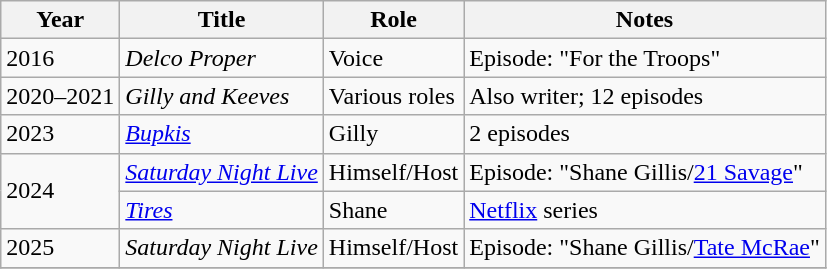<table class="wikitable unsortable">
<tr>
<th>Year</th>
<th>Title</th>
<th>Role</th>
<th>Notes</th>
</tr>
<tr>
<td>2016</td>
<td><em>Delco Proper</em></td>
<td>Voice</td>
<td>Episode: "For the Troops"</td>
</tr>
<tr>
<td>2020–2021</td>
<td><em>Gilly and Keeves</em></td>
<td>Various roles</td>
<td>Also writer; 12 episodes</td>
</tr>
<tr>
<td>2023</td>
<td><em><a href='#'>Bupkis</a></em></td>
<td>Gilly</td>
<td>2 episodes</td>
</tr>
<tr>
<td rowspan="2">2024</td>
<td><em><a href='#'>Saturday Night Live</a></em></td>
<td>Himself/Host</td>
<td>Episode: "Shane Gillis/<a href='#'>21 Savage</a>"</td>
</tr>
<tr>
<td><em><a href='#'>Tires</a></em></td>
<td>Shane</td>
<td><a href='#'>Netflix</a> series</td>
</tr>
<tr>
<td>2025</td>
<td><em>Saturday Night Live</em></td>
<td>Himself/Host</td>
<td>Episode: "Shane Gillis/<a href='#'>Tate McRae</a>"</td>
</tr>
<tr>
</tr>
</table>
